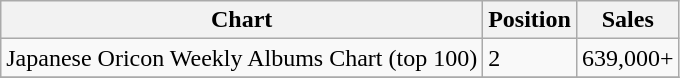<table class="wikitable">
<tr>
<th>Chart</th>
<th>Position</th>
<th>Sales</th>
</tr>
<tr>
<td>Japanese Oricon Weekly Albums Chart (top 100)</td>
<td>2</td>
<td>639,000+</td>
</tr>
<tr>
</tr>
</table>
